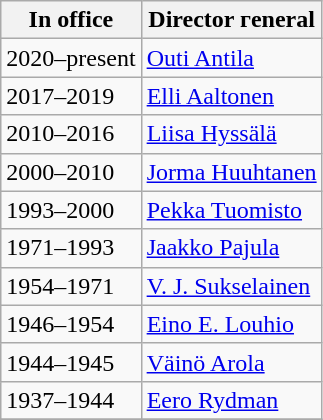<table class="wikitable">
<tr>
<th>In оffice</th>
<th>Director гeneral</th>
</tr>
<tr>
<td>2020–present</td>
<td><a href='#'>Outi Antila</a></td>
</tr>
<tr>
<td>2017–2019</td>
<td><a href='#'>Elli Aaltonen</a></td>
</tr>
<tr>
<td>2010–2016</td>
<td><a href='#'>Liisa Hyssälä</a></td>
</tr>
<tr>
<td>2000–2010</td>
<td><a href='#'>Jorma Huuhtanen</a></td>
</tr>
<tr>
<td>1993–2000</td>
<td><a href='#'>Pekka Tuomisto</a></td>
</tr>
<tr>
<td>1971–1993</td>
<td><a href='#'>Jaakko Pajula</a></td>
</tr>
<tr>
<td>1954–1971</td>
<td><a href='#'>V. J. Sukselainen</a></td>
</tr>
<tr>
<td>1946–1954</td>
<td><a href='#'>Eino E. Louhio</a></td>
</tr>
<tr>
<td>1944–1945</td>
<td><a href='#'>Väinö Arola</a></td>
</tr>
<tr>
<td>1937–1944</td>
<td><a href='#'>Eero Rydman</a></td>
</tr>
<tr>
</tr>
</table>
